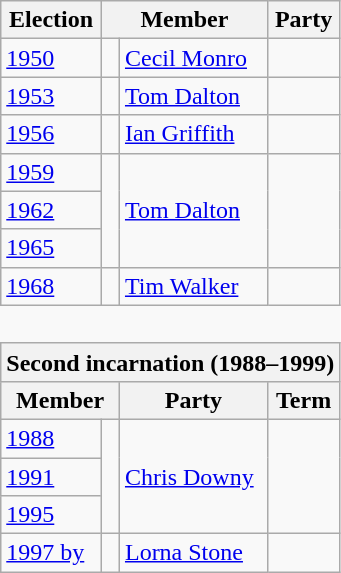<table class="wikitable" style='border-style: none none none none;'>
<tr>
<th>Election</th>
<th colspan="2">Member</th>
<th>Party</th>
</tr>
<tr style="background: #f9f9f9">
<td><a href='#'>1950</a></td>
<td> </td>
<td><a href='#'>Cecil Monro</a></td>
<td></td>
</tr>
<tr style="background: #f9f9f9">
<td><a href='#'>1953</a></td>
<td> </td>
<td><a href='#'>Tom Dalton</a></td>
<td></td>
</tr>
<tr style="background: #f9f9f9">
<td><a href='#'>1956</a></td>
<td> </td>
<td><a href='#'>Ian Griffith</a></td>
<td></td>
</tr>
<tr style="background: #f9f9f9">
<td><a href='#'>1959</a></td>
<td rowspan="3" > </td>
<td rowspan="3"><a href='#'>Tom Dalton</a></td>
<td rowspan="3"></td>
</tr>
<tr style="background: #f9f9f9">
<td><a href='#'>1962</a></td>
</tr>
<tr style="background: #f9f9f9">
<td><a href='#'>1965</a></td>
</tr>
<tr style="background: #f9f9f9">
<td><a href='#'>1968</a></td>
<td> </td>
<td><a href='#'>Tim Walker</a></td>
<td></td>
</tr>
<tr>
<td colspan="4" style='border-style: none none none none;'> </td>
</tr>
<tr>
<th colspan="4">Second incarnation (1988–1999)</th>
</tr>
<tr>
<th colspan="2">Member</th>
<th>Party</th>
<th>Term</th>
</tr>
<tr style="background: #f9f9f9">
<td><a href='#'>1988</a></td>
<td rowspan="3" > </td>
<td rowspan="3"><a href='#'>Chris Downy</a></td>
<td rowspan="3"></td>
</tr>
<tr style="background: #f9f9f9">
<td><a href='#'>1991</a></td>
</tr>
<tr style="background: #f9f9f9">
<td><a href='#'>1995</a></td>
</tr>
<tr style="background: #f9f9f9">
<td><a href='#'>1997 by</a></td>
<td> </td>
<td><a href='#'>Lorna Stone</a></td>
<td></td>
</tr>
</table>
